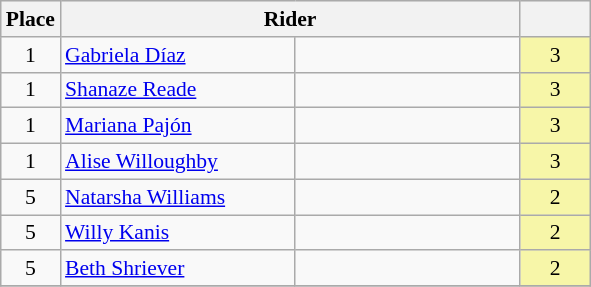<table class=wikitable style="border:1px solid #AAAAAA;font-size:90%">
<tr bgcolor="#EFEFEF">
<th>Place</th>
<th width=300 colspan="2">Rider</th>
<th width=40></th>
</tr>
<tr>
<td align="center">1</td>
<td width="150"><a href='#'>Gabriela Díaz</a></td>
<td></td>
<td bgcolor=F7F6A8 align="center">3</td>
</tr>
<tr>
<td align="center">1</td>
<td width="150"><a href='#'>Shanaze Reade</a></td>
<td></td>
<td bgcolor=F7F6A8 align="center">3</td>
</tr>
<tr>
<td align="center">1</td>
<td width="150"><a href='#'>Mariana Pajón</a></td>
<td></td>
<td bgcolor=F7F6A8 align="center">3</td>
</tr>
<tr>
<td align="center">1</td>
<td width="150"><a href='#'>Alise Willoughby</a></td>
<td></td>
<td bgcolor=F7F6A8 align="center">3</td>
</tr>
<tr>
<td align="center">5</td>
<td width="150"><a href='#'>Natarsha Williams</a></td>
<td></td>
<td bgcolor=F7F6A8 align="center">2</td>
</tr>
<tr>
<td align="center">5</td>
<td width="150"><a href='#'>Willy Kanis</a></td>
<td></td>
<td bgcolor=F7F6A8 align="center">2</td>
</tr>
<tr>
<td align="center">5</td>
<td width="150"><a href='#'>Beth Shriever</a></td>
<td></td>
<td bgcolor=F7F6A8 align="center">2</td>
</tr>
<tr>
</tr>
</table>
